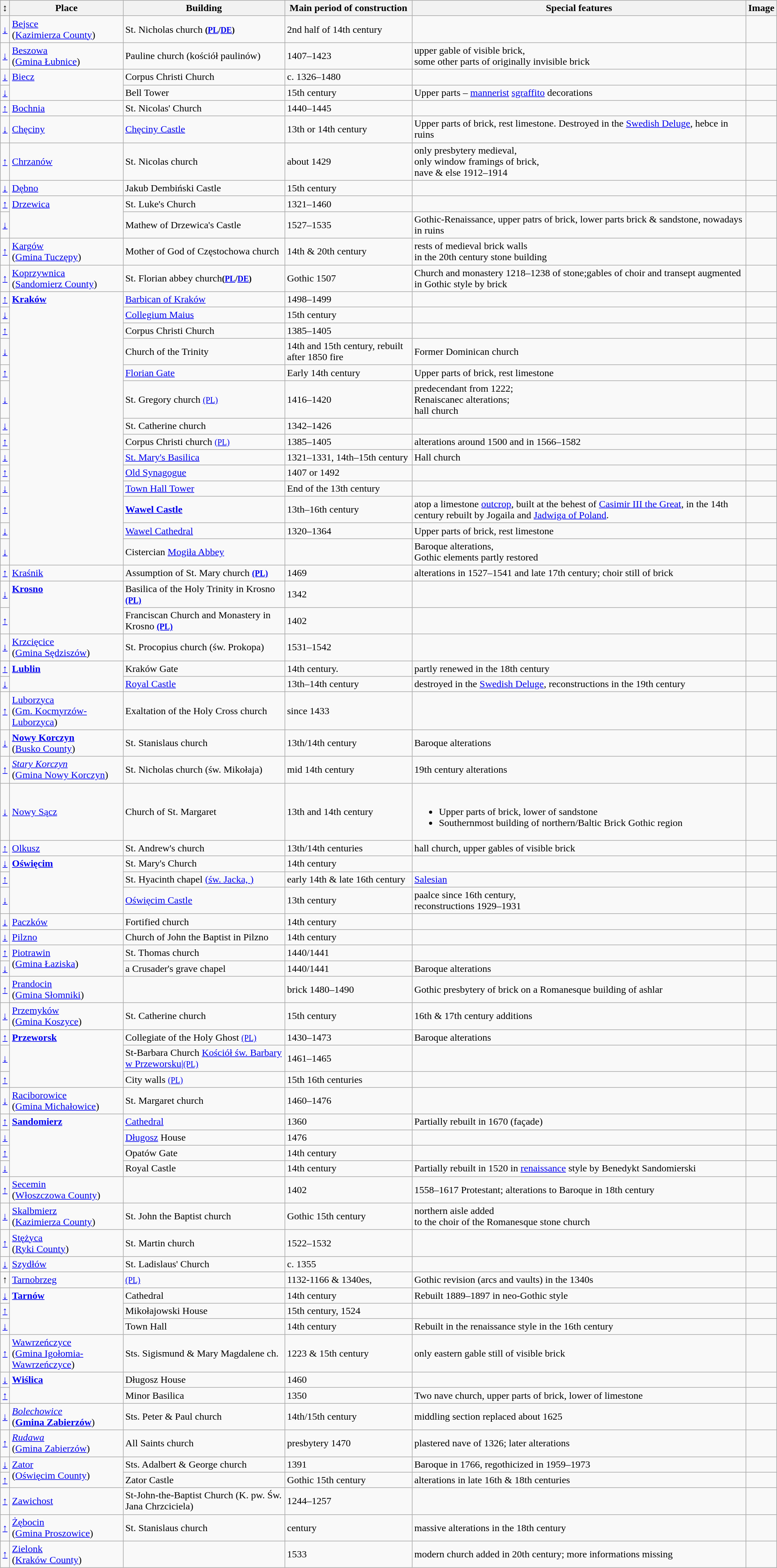<table class="wikitable"  style="border:2px; width:100%;">
<tr>
<th>↕</th>
<th>Place</th>
<th>Building</th>
<th>Main period of construction</th>
<th>Special features</th>
<th>Image</th>
</tr>
<tr>
<td><a href='#'>↓</a></td>
<td><a href='#'>Bejsce</a><br>(<a href='#'>Kazimierza County</a>)</td>
<td>St. Nicholas church <small><strong>(<a href='#'>PL</a>/<a href='#'>DE</a>)</strong></small></td>
<td>2nd half of 14th century</td>
<td></td>
<td></td>
</tr>
<tr>
<td><a href='#'>↓</a></td>
<td><a href='#'>Beszowa</a><br>(<a href='#'>Gmina Łubnice</a>)</td>
<td>Pauline church (kościół paulinów)</td>
<td>1407–1423</td>
<td>upper gable of visible brick,<br>some other parts of originally invisible brick</td>
<td></td>
</tr>
<tr>
<td><a href='#'>↓</a></td>
<td style="vertical-align:top;" rowspan="2"><a href='#'>Biecz</a></td>
<td>Corpus Christi Church</td>
<td>c. 1326–1480</td>
<td></td>
<td></td>
</tr>
<tr>
<td><a href='#'>↓</a></td>
<td>Bell Tower</td>
<td>15th century</td>
<td>Upper parts – <a href='#'>mannerist</a> <a href='#'>sgraffito</a> decorations</td>
<td></td>
</tr>
<tr>
<td><a href='#'>↑</a></td>
<td><a href='#'>Bochnia</a></td>
<td>St. Nicolas' Church</td>
<td>1440–1445</td>
<td></td>
<td></td>
</tr>
<tr>
<td><a href='#'>↓</a></td>
<td><a href='#'>Chęciny</a></td>
<td><a href='#'>Chęciny Castle</a></td>
<td>13th or 14th century</td>
<td>Upper parts of brick, rest limestone. Destroyed in the <a href='#'>Swedish Deluge</a>, hebce in ruins</td>
<td></td>
</tr>
<tr>
<td><a href='#'>↑</a></td>
<td><a href='#'>Chrzanów</a></td>
<td>St. Nicolas church <a href='#'></a></td>
<td>about 1429</td>
<td>only presbytery medieval,<br>only window framings of brick,<br>nave & else 1912–1914</td>
<td></td>
</tr>
<tr>
<td><a href='#'>↓</a></td>
<td><a href='#'>Dębno</a></td>
<td>Jakub Dembiński Castle</td>
<td>15th century</td>
<td></td>
<td></td>
</tr>
<tr>
<td><a href='#'>↑</a></td>
<td style="vertical-align:top;" rowspan="2"><a href='#'>Drzewica</a></td>
<td>St. Luke's Church</td>
<td>1321–1460</td>
<td></td>
<td></td>
</tr>
<tr>
<td><a href='#'>↓</a></td>
<td>Mathew of Drzewica's Castle</td>
<td>1527–1535</td>
<td>Gothic-Renaissance, upper patrs of brick, lower parts brick & sandstone, nowadays in ruins</td>
<td></td>
</tr>
<tr>
<td><a href='#'>↑</a></td>
<td><a href='#'>Kargów</a><br>(<a href='#'>Gmina Tuczępy</a>)</td>
<td>Mother of God of Częstochowa church</td>
<td>14th & 20th century</td>
<td>rests of medieval brick walls<br>in the 20th century stone building</td>
<td></td>
</tr>
<tr>
<td><a href='#'>↑</a></td>
<td><a href='#'>Koprzywnica</a><br>(<a href='#'>Sandomierz County</a>)</td>
<td>St. Florian abbey church<small><strong>(<a href='#'>PL</a>/<a href='#'>DE</a>)</strong></small></td>
<td>Gothic 1507</td>
<td>Church and monastery 1218–1238 of stone;gables of choir and transept augmented in Gothic style by brick</td>
<td></td>
</tr>
<tr>
<td><a href='#'>↑</a></td>
<td style="vertical-align:top;" rowspan="14"><strong><a href='#'>Kraków</a></strong></td>
<td><a href='#'>Barbican of Kraków</a></td>
<td>1498–1499</td>
<td></td>
<td></td>
</tr>
<tr>
<td><a href='#'>↓</a></td>
<td><a href='#'>Collegium Maius</a></td>
<td>15th century</td>
<td></td>
<td></td>
</tr>
<tr>
<td><a href='#'>↑</a></td>
<td>Corpus Christi Church</td>
<td>1385–1405</td>
<td></td>
<td></td>
</tr>
<tr>
<td><a href='#'>↓</a></td>
<td>Church of the Trinity</td>
<td>14th and 15th century, rebuilt after 1850 fire</td>
<td>Former Dominican church</td>
<td></td>
</tr>
<tr>
<td><a href='#'>↑</a></td>
<td><a href='#'>Florian Gate</a></td>
<td>Early 14th century</td>
<td>Upper parts of brick, rest limestone</td>
<td></td>
</tr>
<tr>
<td><a href='#'>↓</a></td>
<td>St. Gregory church <a href='#'><small>(PL)</small></a></td>
<td>1416–1420</td>
<td>predecendant from 1222;<br>Renaiscanec alterations;<br>hall church</td>
<td></td>
</tr>
<tr>
<td><a href='#'>↓</a></td>
<td>St. Catherine church</td>
<td>1342–1426</td>
<td></td>
<td></td>
</tr>
<tr>
<td><a href='#'>↑</a></td>
<td>Corpus Christi church <a href='#'><small>(PL)</small></a></td>
<td>1385–1405</td>
<td>alterations around 1500 and in 1566–1582</td>
<td></td>
</tr>
<tr>
<td><a href='#'>↓</a></td>
<td><a href='#'>St. Mary's Basilica</a></td>
<td>1321–1331, 14th–15th century</td>
<td>Hall church</td>
<td></td>
</tr>
<tr>
<td><a href='#'>↑</a></td>
<td><a href='#'>Old Synagogue</a></td>
<td>1407 or 1492</td>
<td></td>
<td></td>
</tr>
<tr>
<td><a href='#'>↓</a></td>
<td><a href='#'>Town Hall Tower</a></td>
<td>End of the 13th century</td>
<td></td>
<td></td>
</tr>
<tr>
<td><a href='#'>↑</a></td>
<td><strong><a href='#'>Wawel Castle</a></strong></td>
<td>13th–16th century</td>
<td>atop a limestone <a href='#'>outcrop</a>, built at the behest of <a href='#'>Casimir III the Great</a>, in the 14th century rebuilt by Jogaila and <a href='#'>Jadwiga of Poland</a>.</td>
<td></td>
</tr>
<tr>
<td><a href='#'>↓</a></td>
<td><a href='#'>Wawel Cathedral</a></td>
<td>1320–1364</td>
<td>Upper parts of brick, rest limestone</td>
<td></td>
</tr>
<tr>
<td><a href='#'>↓</a></td>
<td>Cistercian <a href='#'>Mogiła Abbey</a></td>
<td></td>
<td>Baroque alterations,<br>Gothic elements partly restored</td>
<td></td>
</tr>
<tr>
<td><a href='#'>↑</a></td>
<td><a href='#'>Kraśnik</a></td>
<td>Assumption of St. Mary church <a href='#'><small><strong>(PL)</strong></small></a></td>
<td>1469</td>
<td>alterations in 1527–1541 and late 17th century; choir still of brick</td>
<td></td>
</tr>
<tr>
<td><a href='#'>↓</a></td>
<td style="vertical-align:top;" rowspan="2"><strong><a href='#'>Krosno</a></strong></td>
<td>Basilica of the Holy Trinity in Krosno <a href='#'><small><strong>(PL)</strong></small></a></td>
<td>1342</td>
<td></td>
<td></td>
</tr>
<tr>
<td><a href='#'>↑</a></td>
<td>Franciscan Church and Monastery in Krosno <a href='#'><small><strong>(PL)</strong></small></a></td>
<td>1402</td>
<td></td>
<td></td>
</tr>
<tr>
<td><a href='#'>↓</a></td>
<td><a href='#'>Krzcięcice</a><br>(<a href='#'>Gmina Sędziszów</a>)</td>
<td>St. Procopius church (św. Prokopa)</td>
<td>1531–1542</td>
<td></td>
<td></td>
</tr>
<tr>
<td><a href='#'>↑</a></td>
<td style="vertical-align:top;" rowspan="2"><strong><a href='#'>Lublin</a></strong></td>
<td>Kraków Gate</td>
<td>14th century.</td>
<td>partly renewed in the 18th century</td>
<td></td>
</tr>
<tr>
<td><a href='#'>↓</a></td>
<td><a href='#'>Royal Castle</a></td>
<td>13th–14th century</td>
<td>destroyed in the <a href='#'>Swedish Deluge</a>, reconstructions in the 19th century</td>
<td></td>
</tr>
<tr>
<td><a href='#'>↑</a></td>
<td><a href='#'>Luborzyca</a><br>(<a href='#'>Gm. Kocmyrzów-Luborzyca</a>)</td>
<td>Exaltation of the Holy Cross church</td>
<td>since 1433</td>
<td></td>
<td></td>
</tr>
<tr>
<td><a href='#'>↓</a></td>
<td><strong><a href='#'>Nowy Korczyn</a></strong><br>(<a href='#'>Busko County</a>)</td>
<td>St. Stanislaus church <a href='#'></a></td>
<td>13th/14th century</td>
<td>Baroque alterations</td>
<td></td>
</tr>
<tr>
<td><a href='#'>↑</a></td>
<td><em><a href='#'>Stary Korczyn</a></em><br>(<a href='#'>Gmina Nowy Korczyn</a>)</td>
<td>St. Nicholas church (św. Mikołaja)</td>
<td>mid 14th century</td>
<td>19th century alterations</td>
<td></td>
</tr>
<tr>
<td><a href='#'>↓</a></td>
<td><a href='#'>Nowy Sącz</a></td>
<td>Church of St. Margaret</td>
<td>13th and 14th century</td>
<td><br><ul><li>Upper parts of brick, lower of sandstone</li><li>Southernmost building of northern/Baltic Brick Gothic region </li></ul></td>
<td></td>
</tr>
<tr>
<td><a href='#'>↑</a></td>
<td><a href='#'>Olkusz</a></td>
<td>St. Andrew's church <a href='#'></a></td>
<td>13th/14th centuries</td>
<td>hall church, upper gables of visible brick</td>
<td></td>
</tr>
<tr>
<td><a href='#'>↓</a></td>
<td rowspan="3" valign="top"><strong><a href='#'>Oświęcim</a></strong></td>
<td>St. Mary's Church</td>
<td>14th century</td>
<td></td>
<td></td>
</tr>
<tr>
<td><a href='#'>↑</a></td>
<td>St. Hyacinth chapel <a href='#'>(św. Jacka, )</a></td>
<td>early 14th & late 16th century</td>
<td><a href='#'>Salesian</a></td>
<td></td>
</tr>
<tr>
<td><a href='#'>↓</a></td>
<td><a href='#'>Oświęcim Castle</a></td>
<td>13th century</td>
<td>paalce since 16th century,<br>reconstructions 1929–1931</td>
<td></td>
</tr>
<tr>
<td><a href='#'>↓</a></td>
<td><a href='#'>Paczków</a></td>
<td>Fortified church</td>
<td>14th century</td>
<td></td>
<td></td>
</tr>
<tr>
<td><a href='#'>↓</a></td>
<td><a href='#'>Pilzno</a></td>
<td>Church of John the Baptist in Pilzno</td>
<td>14th century</td>
<td></td>
<td></td>
</tr>
<tr>
<td><a href='#'>↑</a></td>
<td rowspan="2" valign="top"><a href='#'>Piotrawin</a><br>(<a href='#'>Gmina Łaziska</a>)</td>
<td>St. Thomas church</td>
<td>1440/1441</td>
<td></td>
<td></td>
</tr>
<tr>
<td><a href='#'>↓</a></td>
<td>a Crusader's grave chapel</td>
<td>1440/1441</td>
<td>Baroque alterations</td>
<td></td>
</tr>
<tr>
<td><a href='#'>↑</a></td>
<td><a href='#'>Prandocin</a><br>(<a href='#'>Gmina Słomniki</a>)</td>
<td><a href='#'></a></td>
<td>brick 1480–1490</td>
<td>Gothic presbytery of brick on a Romanesque building of ashlar</td>
<td></td>
</tr>
<tr>
<td><a href='#'>↓</a></td>
<td><a href='#'>Przemyków</a><br>(<a href='#'>Gmina Koszyce</a>)</td>
<td>St. Catherine church <a href='#'></a></td>
<td>15th century</td>
<td>16th & 17th century additions</td>
<td></td>
</tr>
<tr>
<td><a href='#'>↑</a></td>
<td rowspan="3" valign="top"><strong><a href='#'>Przeworsk</a></strong></td>
<td>Collegiate of the Holy Ghost <a href='#'><small>(PL)</small></a></td>
<td>1430–1473</td>
<td>Baroque alterations</td>
<td></td>
</tr>
<tr>
<td><a href='#'>↓</a></td>
<td>St-Barbara Church <a href='#'>Kościół św. Barbary w Przeworsku|<small>(PL)</small></a></td>
<td>1461–1465</td>
<td></td>
<td></td>
</tr>
<tr>
<td><a href='#'>↑</a></td>
<td>City walls <a href='#'><small>(PL)</small></a></td>
<td>15th 16th centuries</td>
<td></td>
<td></td>
</tr>
<tr>
<td><a href='#'>↓</a></td>
<td><a href='#'>Raciborowice</a><br>(<a href='#'>Gmina Michałowice</a>)</td>
<td>St. Margaret church <a href='#'></a></td>
<td>1460–1476</td>
<td></td>
<td></td>
</tr>
<tr>
<td><a href='#'>↑</a></td>
<td style="vertical-align:top;" rowspan="4"><strong><a href='#'>Sandomierz</a></strong></td>
<td><a href='#'>Cathedral</a></td>
<td>1360</td>
<td>Partially rebuilt in 1670 (façade)</td>
<td></td>
</tr>
<tr>
<td><a href='#'>↓</a></td>
<td><a href='#'>Długosz</a> House</td>
<td>1476</td>
<td></td>
<td></td>
</tr>
<tr>
<td><a href='#'>↑</a></td>
<td>Opatów Gate</td>
<td>14th century</td>
<td></td>
<td></td>
</tr>
<tr>
<td><a href='#'>↓</a></td>
<td>Royal Castle</td>
<td>14th century</td>
<td>Partially rebuilt in 1520 in <a href='#'>renaissance</a> style by Benedykt Sandomierski</td>
<td></td>
</tr>
<tr>
<td><a href='#'>↑</a></td>
<td><a href='#'>Secemin</a><br>(<a href='#'>Włoszczowa County</a>)</td>
<td><a href='#'></a></td>
<td>1402</td>
<td>1558–1617 Protestant; alterations to Baroque in 18th century</td>
<td></td>
</tr>
<tr>
<td><a href='#'>↓</a></td>
<td><a href='#'>Skalbmierz</a><br>(<a href='#'>Kazimierza County</a>)</td>
<td>St. John the Baptist church <a href='#'></a></td>
<td>Gothic 15th century</td>
<td>northern aisle added<br>to the choir of the Romanesque stone church</td>
<td></td>
</tr>
<tr>
<td><a href='#'>↑</a></td>
<td><a href='#'>Stężyca</a><br>(<a href='#'>Ryki County</a>)</td>
<td>St. Martin church <a href='#'></a></td>
<td>1522–1532</td>
<td></td>
<td></td>
</tr>
<tr>
<td><a href='#'>↓</a></td>
<td><a href='#'>Szydłów</a></td>
<td>St. Ladislaus' Church</td>
<td>c. 1355</td>
<td></td>
<td></td>
</tr>
<tr>
<td #POL-LESS>↑</td>
<td><a href='#'>Tarnobrzeg</a></td>
<td><a href='#'><small>(PL)</small></a></td>
<td>1132-1166 & 1340es,</td>
<td>Gothic revision (arcs and vaults) in the 1340s</td>
<td></td>
</tr>
<tr>
<td><a href='#'>↓</a></td>
<td style="vertical-align:top;" rowspan="3"><strong><a href='#'>Tarnów</a></strong></td>
<td>Cathedral</td>
<td>14th century</td>
<td>Rebuilt 1889–1897 in neo-Gothic style</td>
<td></td>
</tr>
<tr>
<td><a href='#'>↑</a></td>
<td>Mikołajowski House</td>
<td>15th century, 1524</td>
<td></td>
<td></td>
</tr>
<tr>
<td><a href='#'>↓</a></td>
<td>Town Hall</td>
<td>14th century</td>
<td>Rebuilt in the renaissance style in the 16th century</td>
<td></td>
</tr>
<tr>
<td><a href='#'>↑</a></td>
<td><a href='#'>Wawrzeńczyce</a><br>(<a href='#'>Gmina Igołomia-Wawrzeńczyce</a>)</td>
<td>Sts. Sigismund & Mary Magdalene ch. <a href='#'></a></td>
<td>1223 & 15th century</td>
<td>only eastern gable still of visible brick</td>
<td></td>
</tr>
<tr>
<td><a href='#'>↓</a></td>
<td style="vertical-align:top;" rowspan="2"><strong><a href='#'>Wiślica</a></strong></td>
<td>Długosz House</td>
<td>1460</td>
<td></td>
<td></td>
</tr>
<tr>
<td><a href='#'>↑</a></td>
<td>Minor Basilica</td>
<td>1350</td>
<td>Two nave church, upper parts of brick, lower of limestone</td>
<td></td>
</tr>
<tr>
<td><a href='#'>↓</a></td>
<td><a href='#'><em>Bolechowice</em></a><br>(<strong><a href='#'>Gmina Zabierzów</a></strong>)</td>
<td>Sts. Peter & Paul church <a href='#'></a></td>
<td>14th/15th century</td>
<td>middling section replaced about 1625</td>
<td></td>
</tr>
<tr>
<td><a href='#'>↑</a></td>
<td><a href='#'><em>Rudawa</em></a><br>(<a href='#'>Gmina Zabierzów</a>)</td>
<td>All Saints church <a href='#'></a></td>
<td>presbytery 1470</td>
<td>plastered nave of 1326; later alterations</td>
<td></td>
</tr>
<tr>
<td><a href='#'>↓</a></td>
<td style="vertical-align:top;" rowspan="2"><a href='#'>Zator</a><br>(<a href='#'>Oświęcim County</a>)</td>
<td>Sts. Adalbert & George church <a href='#'></a></td>
<td>1391</td>
<td>Baroque in 1766, regothicized in 1959–1973</td>
<td></td>
</tr>
<tr>
<td><a href='#'>↑</a></td>
<td>Zator Castle <a href='#'></a></td>
<td>Gothic 15th century</td>
<td>alterations in late 16th & 18th centuries</td>
<td></td>
</tr>
<tr>
<td><a href='#'>↑</a></td>
<td><a href='#'>Zawichost</a></td>
<td>St-John-the-Baptist Church (K. pw. Św. Jana Chrzciciela)</td>
<td>1244–1257</td>
<td></td>
<td></td>
</tr>
<tr>
<td><a href='#'>↑</a></td>
<td><a href='#'>Żębocin</a><br>(<a href='#'>Gmina Proszowice</a>)</td>
<td>St. Stanislaus church <a href='#'></a></td>
<td>century</td>
<td>massive alterations in the 18th century</td>
<td></td>
</tr>
<tr>
<td><a href='#'>↑</a></td>
<td><a href='#'>Zielonk</a><br>(<a href='#'>Kraków County</a>)</td>
<td><a href='#'></a></td>
<td>1533</td>
<td>modern church added in 20th century; more informations missing</td>
<td></td>
</tr>
</table>
